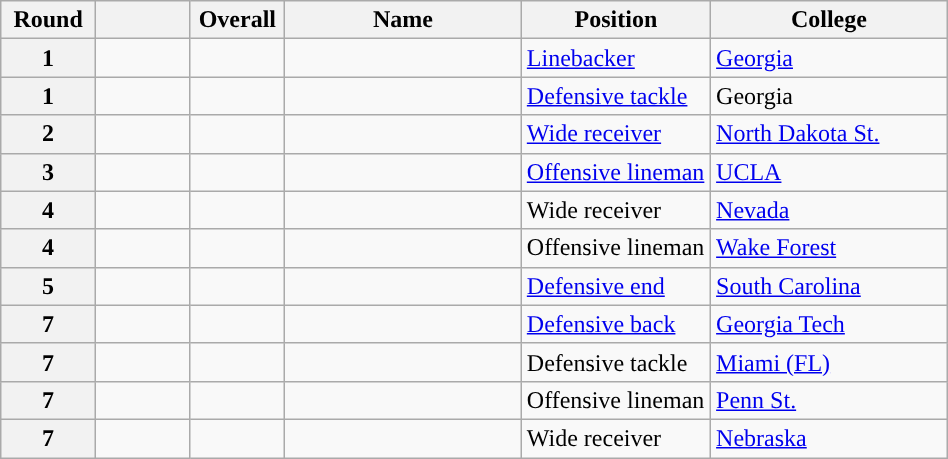<table class="wikitable sortable" style="width: 50%;">
<tr>
<th scope="col" style="width: 10%;">Round</th>
<th scope="col" style="width: 10%;"></th>
<th scope="col" style="width: 10%;">Overall</th>
<th scope="col" style="width: 25%;">Name</th>
<th scope="col" style="width: 20%;">Position</th>
<th scope="col" style="width: 25%;">College</th>
</tr>
<tr>
<th scope="row">1</th>
<td></td>
<td></td>
<td></td>
<td><a href='#'>Linebacker</a></td>
<td><a href='#'>Georgia</a></td>
</tr>
<tr>
<th scope="row">1</th>
<td></td>
<td></td>
<td></td>
<td><a href='#'>Defensive tackle</a></td>
<td>Georgia</td>
</tr>
<tr>
<th scope="row">2</th>
<td></td>
<td></td>
<td></td>
<td><a href='#'>Wide receiver</a></td>
<td><a href='#'>North Dakota St.</a></td>
</tr>
<tr>
<th scope="row">3</th>
<td></td>
<td></td>
<td></td>
<td><a href='#'>Offensive lineman</a></td>
<td><a href='#'>UCLA</a></td>
</tr>
<tr>
<th scope="row">4</th>
<td></td>
<td></td>
<td></td>
<td>Wide receiver</td>
<td><a href='#'>Nevada</a></td>
</tr>
<tr>
<th scope="row">4</th>
<td></td>
<td></td>
<td></td>
<td>Offensive lineman</td>
<td><a href='#'>Wake Forest</a></td>
</tr>
<tr>
<th scope="row">5</th>
<td></td>
<td></td>
<td></td>
<td><a href='#'>Defensive end</a></td>
<td><a href='#'>South Carolina</a></td>
</tr>
<tr>
<th scope="row">7</th>
<td></td>
<td></td>
<td></td>
<td><a href='#'>Defensive back</a></td>
<td><a href='#'>Georgia Tech</a></td>
</tr>
<tr>
<th scope="row">7</th>
<td></td>
<td></td>
<td></td>
<td>Defensive tackle</td>
<td><a href='#'>Miami (FL)</a></td>
</tr>
<tr>
<th scope="row">7</th>
<td></td>
<td></td>
<td></td>
<td>Offensive lineman</td>
<td><a href='#'>Penn St.</a></td>
</tr>
<tr>
<th scope="row">7</th>
<td></td>
<td></td>
<td></td>
<td>Wide receiver</td>
<td><a href='#'>Nebraska</a></td>
</tr>
</table>
